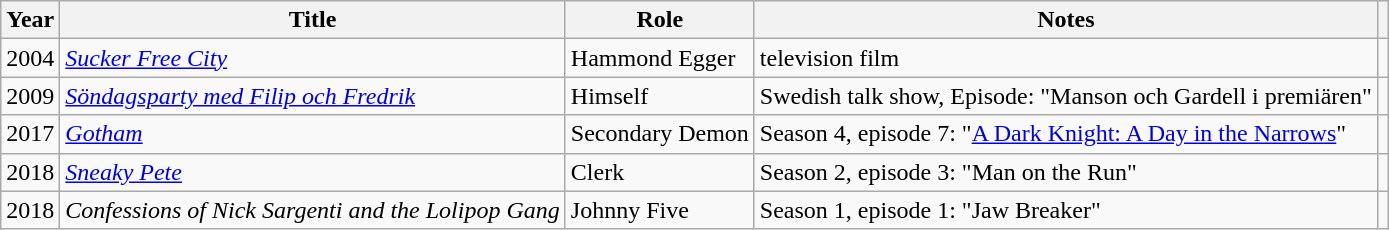<table class="wikitable sortable">
<tr>
<th>Year</th>
<th>Title</th>
<th>Role</th>
<th class="unsortable">Notes</th>
<th class="unsortable"></th>
</tr>
<tr>
<td>2004</td>
<td><em><a href='#'>Sucker Free City</a></em></td>
<td>Hammond Egger</td>
<td>television film</td>
<td></td>
</tr>
<tr>
<td>2009</td>
<td><em><a href='#'>Söndagsparty med Filip och Fredrik</a></em></td>
<td>Himself</td>
<td>Swedish talk show, Episode: "Manson och Gardell i premiären"</td>
<td></td>
</tr>
<tr>
<td>2017</td>
<td><em><a href='#'>Gotham</a></em></td>
<td>Secondary Demon</td>
<td>Season 4, episode 7: "<a href='#'>A Dark Knight: A Day in the Narrows</a>"</td>
<td></td>
</tr>
<tr>
<td>2018</td>
<td><em><a href='#'>Sneaky Pete</a></em></td>
<td>Clerk</td>
<td>Season 2, episode 3: "Man on the Run"</td>
<td></td>
</tr>
<tr>
<td>2018</td>
<td><em>Confessions of Nick Sargenti and the Lolipop Gang</em></td>
<td>Johnny Five</td>
<td>Season 1, episode 1: "Jaw Breaker"</td>
<td></td>
</tr>
</table>
